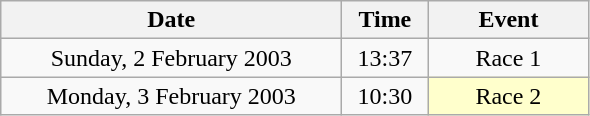<table class = "wikitable" style="text-align:center;">
<tr>
<th width=220>Date</th>
<th width=50>Time</th>
<th width=100>Event</th>
</tr>
<tr>
<td>Sunday, 2 February 2003</td>
<td>13:37</td>
<td>Race 1</td>
</tr>
<tr>
<td>Monday, 3 February 2003</td>
<td>10:30</td>
<td bgcolor=ffffcc>Race 2</td>
</tr>
</table>
